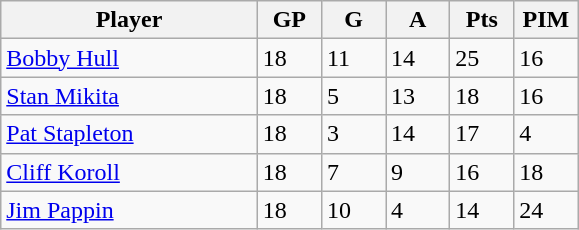<table class="wikitable">
<tr>
<th bgcolor="#DDDDFF" width="40%">Player</th>
<th bgcolor="#DDDDFF" width="10%">GP</th>
<th bgcolor="#DDDDFF" width="10%">G</th>
<th bgcolor="#DDDDFF" width="10%">A</th>
<th bgcolor="#DDDDFF" width="10%">Pts</th>
<th bgcolor="#DDDDFF" width="10%">PIM</th>
</tr>
<tr>
<td><a href='#'>Bobby Hull</a></td>
<td>18</td>
<td>11</td>
<td>14</td>
<td>25</td>
<td>16</td>
</tr>
<tr>
<td><a href='#'>Stan Mikita</a></td>
<td>18</td>
<td>5</td>
<td>13</td>
<td>18</td>
<td>16</td>
</tr>
<tr>
<td><a href='#'>Pat Stapleton</a></td>
<td>18</td>
<td>3</td>
<td>14</td>
<td>17</td>
<td>4</td>
</tr>
<tr>
<td><a href='#'>Cliff Koroll</a></td>
<td>18</td>
<td>7</td>
<td>9</td>
<td>16</td>
<td>18</td>
</tr>
<tr>
<td><a href='#'>Jim Pappin</a></td>
<td>18</td>
<td>10</td>
<td>4</td>
<td>14</td>
<td>24</td>
</tr>
</table>
